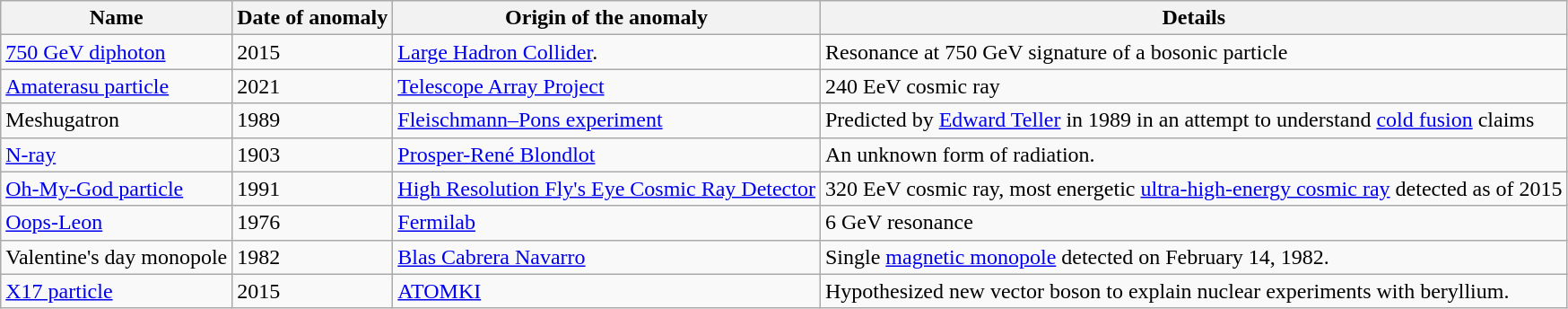<table class="wikitable">
<tr>
<th>Name</th>
<th>Date of anomaly</th>
<th>Origin of the anomaly</th>
<th>Details</th>
</tr>
<tr>
<td><a href='#'>750 GeV diphoton</a></td>
<td>2015</td>
<td><a href='#'>Large Hadron Collider</a>.</td>
<td>Resonance at 750 GeV signature of a bosonic particle</td>
</tr>
<tr>
<td><a href='#'>Amaterasu particle</a></td>
<td>2021</td>
<td><a href='#'>Telescope Array Project</a></td>
<td>240 EeV cosmic ray</td>
</tr>
<tr>
<td>Meshugatron</td>
<td>1989</td>
<td><a href='#'>Fleischmann–Pons experiment</a></td>
<td>Predicted by <a href='#'>Edward Teller</a> in 1989 in an attempt to understand <a href='#'>cold fusion</a> claims</td>
</tr>
<tr>
<td><a href='#'>N-ray</a></td>
<td>1903</td>
<td><a href='#'>Prosper-René Blondlot</a></td>
<td>An unknown form of radiation.</td>
</tr>
<tr>
<td><a href='#'>Oh-My-God particle</a></td>
<td>1991</td>
<td><a href='#'>High Resolution Fly's Eye Cosmic Ray Detector</a></td>
<td>320 EeV cosmic ray, most energetic <a href='#'>ultra-high-energy cosmic ray</a> detected as of 2015</td>
</tr>
<tr>
<td><a href='#'>Oops-Leon</a></td>
<td>1976</td>
<td><a href='#'>Fermilab</a></td>
<td>6 GeV resonance</td>
</tr>
<tr>
<td>Valentine's day monopole</td>
<td>1982</td>
<td><a href='#'>Blas Cabrera Navarro</a></td>
<td>Single <a href='#'>magnetic monopole</a> detected on February 14, 1982.</td>
</tr>
<tr>
<td><a href='#'>X17 particle</a></td>
<td>2015</td>
<td><a href='#'>ATOMKI</a></td>
<td>Hypothesized new vector boson to explain nuclear experiments with beryllium.</td>
</tr>
</table>
